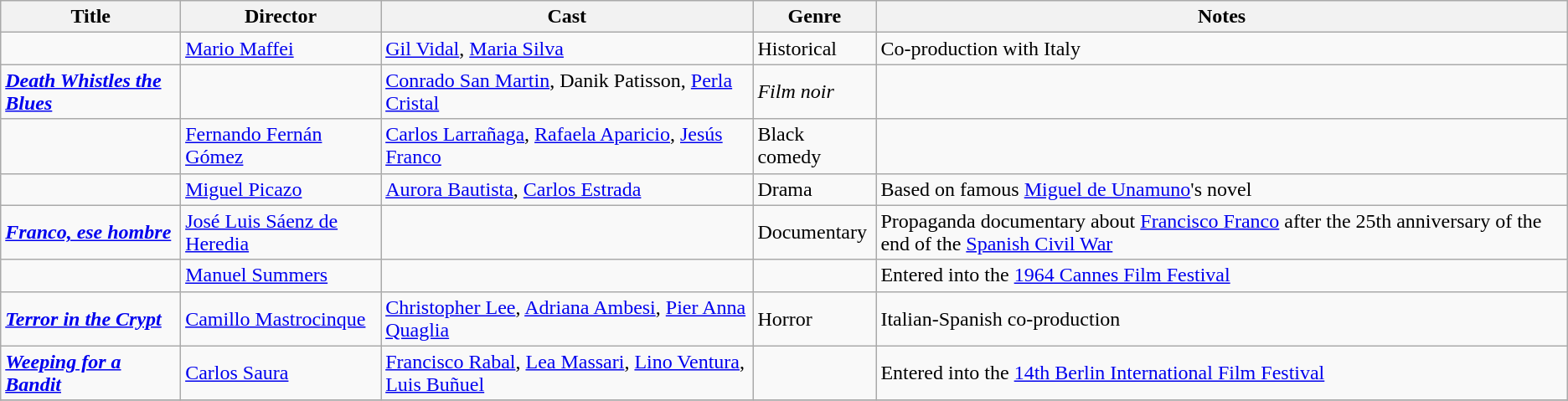<table class="wikitable">
<tr>
<th>Title</th>
<th>Director</th>
<th>Cast</th>
<th>Genre</th>
<th>Notes</th>
</tr>
<tr>
<td></td>
<td><a href='#'>Mario Maffei</a></td>
<td><a href='#'>Gil Vidal</a>, <a href='#'>Maria Silva</a></td>
<td>Historical</td>
<td>Co-production with Italy</td>
</tr>
<tr>
<td><strong><em><a href='#'>Death Whistles the Blues</a></em></strong></td>
<td></td>
<td><a href='#'>Conrado San Martin</a>, Danik Patisson, <a href='#'>Perla Cristal</a></td>
<td><em>Film noir</em></td>
<td></td>
</tr>
<tr>
<td></td>
<td><a href='#'>Fernando Fernán Gómez</a></td>
<td><a href='#'>Carlos Larrañaga</a>, <a href='#'>Rafaela Aparicio</a>, <a href='#'>Jesús Franco</a></td>
<td>Black comedy</td>
<td></td>
</tr>
<tr>
<td></td>
<td><a href='#'>Miguel Picazo</a></td>
<td><a href='#'>Aurora Bautista</a>, <a href='#'>Carlos Estrada</a></td>
<td>Drama</td>
<td>Based on famous <a href='#'>Miguel de Unamuno</a>'s novel</td>
</tr>
<tr>
<td><strong><em><a href='#'>Franco, ese hombre</a></em></strong></td>
<td><a href='#'>José Luis Sáenz de Heredia</a></td>
<td></td>
<td>Documentary</td>
<td>Propaganda documentary about <a href='#'>Francisco Franco</a> after the 25th anniversary of the end of  the <a href='#'>Spanish Civil War</a></td>
</tr>
<tr>
<td></td>
<td><a href='#'>Manuel Summers</a></td>
<td></td>
<td></td>
<td>Entered into the <a href='#'>1964 Cannes Film Festival</a></td>
</tr>
<tr>
<td><strong><em><a href='#'>Terror in the Crypt</a></em></strong></td>
<td><a href='#'>Camillo Mastrocinque</a></td>
<td><a href='#'>Christopher Lee</a>, <a href='#'>Adriana Ambesi</a>, <a href='#'>Pier Anna Quaglia</a></td>
<td>Horror</td>
<td>Italian-Spanish co-production</td>
</tr>
<tr>
<td><strong><em><a href='#'>Weeping for a Bandit</a></em></strong></td>
<td><a href='#'>Carlos Saura</a></td>
<td><a href='#'>Francisco Rabal</a>, <a href='#'>Lea Massari</a>, <a href='#'>Lino Ventura</a>, <a href='#'>Luis Buñuel</a></td>
<td></td>
<td>Entered into the <a href='#'>14th Berlin International Film Festival</a></td>
</tr>
<tr>
</tr>
</table>
